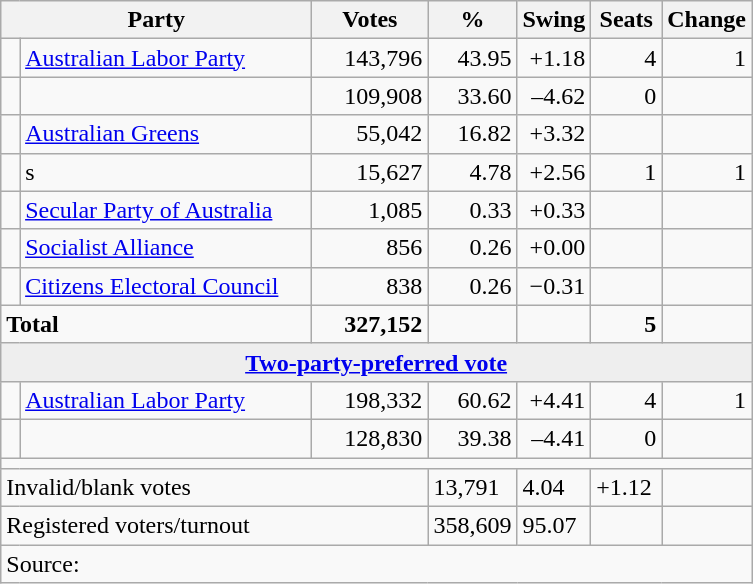<table class="wikitable">
<tr>
<th style="width:200px" colspan=2><strong>Party</strong></th>
<th style="width:70px; text-align:center;"><strong>Votes</strong></th>
<th style="width:40px; text-align:center;"><strong>%</strong></th>
<th style="width:40px; text-align:center;"><strong>Swing</strong></th>
<th style="width:40px; text-align:center;"><strong>Seats</strong></th>
<th style="width:40px; text-align:center;"><strong>Change</strong></th>
</tr>
<tr>
<td> </td>
<td><a href='#'>Australian Labor Party</a></td>
<td align=right>143,796</td>
<td align=right>43.95</td>
<td align=right>+1.18</td>
<td align=right>4</td>
<td align=right> 1</td>
</tr>
<tr>
<td> </td>
<td></td>
<td align=right>109,908</td>
<td align=right>33.60</td>
<td align=right>–4.62</td>
<td align=right>0</td>
<td align=right></td>
</tr>
<tr>
<td> </td>
<td><a href='#'>Australian Greens</a></td>
<td align=right>55,042</td>
<td align=right>16.82</td>
<td align=right>+3.32</td>
<td align=right></td>
<td align=right></td>
</tr>
<tr>
<td> </td>
<td>s</td>
<td align="right">15,627</td>
<td align="right">4.78</td>
<td align="right">+2.56</td>
<td align="right">1</td>
<td align="right"> 1</td>
</tr>
<tr>
<td> </td>
<td><a href='#'>Secular Party of Australia</a></td>
<td align="right">1,085</td>
<td align="right">0.33</td>
<td align="right">+0.33</td>
<td align="right"></td>
<td align="right"></td>
</tr>
<tr>
<td> </td>
<td><a href='#'>Socialist Alliance</a></td>
<td align="right">856</td>
<td align="right">0.26</td>
<td align="right">+0.00</td>
<td align="right"></td>
<td align="right"></td>
</tr>
<tr>
<td> </td>
<td><a href='#'>Citizens Electoral Council</a></td>
<td align="right">838</td>
<td align="right">0.26</td>
<td align="right">−0.31</td>
<td align="right"></td>
<td align="right"></td>
</tr>
<tr>
<td colspan="2"><strong>Total</strong></td>
<td align="right"><strong>327,152</strong></td>
<td align="right"><strong> </strong></td>
<td align="right"><strong> </strong></td>
<td align=right><strong>5</strong></td>
<td align=right></td>
</tr>
<tr>
<td colspan="7" style="text-align:center; background:#eee;"><strong><a href='#'>Two-party-preferred vote</a></strong></td>
</tr>
<tr>
<td> </td>
<td><a href='#'>Australian Labor Party</a></td>
<td align=right>198,332</td>
<td align=right>60.62</td>
<td align=right>+4.41</td>
<td align=right>4</td>
<td align=right> 1</td>
</tr>
<tr>
<td> </td>
<td></td>
<td align=right>128,830</td>
<td align=right>39.38</td>
<td align=right>–4.41</td>
<td align=right>0</td>
<td align=right></td>
</tr>
<tr>
<td colspan="7"></td>
</tr>
<tr>
<td colspan="3">Invalid/blank votes</td>
<td>13,791</td>
<td>4.04</td>
<td>+1.12</td>
<td></td>
</tr>
<tr>
<td colspan="3">Registered voters/turnout</td>
<td>358,609</td>
<td>95.07</td>
<td></td>
<td></td>
</tr>
<tr>
<td colspan="7">Source: </td>
</tr>
</table>
